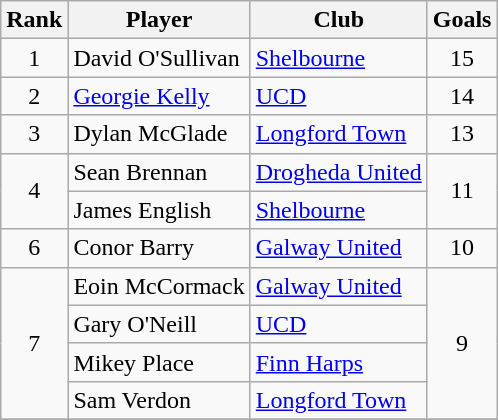<table class="wikitable" style="text-align:center">
<tr>
<th>Rank</th>
<th>Player</th>
<th>Club</th>
<th>Goals</th>
</tr>
<tr>
<td>1</td>
<td align="left"> David O'Sullivan</td>
<td align="left"><a href='#'>Shelbourne</a></td>
<td>15</td>
</tr>
<tr>
<td>2</td>
<td align="left"> <a href='#'>Georgie Kelly</a></td>
<td align="left"><a href='#'>UCD</a></td>
<td>14</td>
</tr>
<tr>
<td>3</td>
<td align="left"> Dylan McGlade</td>
<td align="left"><a href='#'>Longford Town</a></td>
<td>13</td>
</tr>
<tr>
<td rowspan=2>4</td>
<td align="left"> Sean Brennan</td>
<td align="left"><a href='#'>Drogheda United</a></td>
<td rowspan=2>11</td>
</tr>
<tr>
<td align="left"> James English</td>
<td align="left"><a href='#'>Shelbourne</a></td>
</tr>
<tr>
<td>6</td>
<td align="left"> Conor Barry</td>
<td align="left"><a href='#'>Galway United</a></td>
<td>10</td>
</tr>
<tr>
<td rowspan=4>7</td>
<td align="left"> Eoin McCormack</td>
<td align="left"><a href='#'>Galway United</a></td>
<td rowspan=4>9</td>
</tr>
<tr>
<td align="left"> Gary O'Neill</td>
<td align="left"><a href='#'>UCD</a></td>
</tr>
<tr>
<td align="left"> Mikey Place</td>
<td align="left"><a href='#'>Finn Harps</a></td>
</tr>
<tr>
<td align="left"> Sam Verdon</td>
<td align="left"><a href='#'>Longford Town</a></td>
</tr>
<tr>
</tr>
</table>
